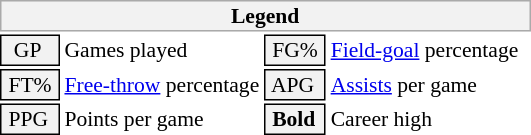<table class="toccolours" style="font-size: 90%; white-space: nowrap;">
<tr>
<th colspan="6" style="background:#f2f2f2; border:1px solid #aaa;">Legend</th>
</tr>
<tr>
<td style="background:#f2f2f2; border:1px solid black;">  GP</td>
<td>Games played</td>
<td style="background:#f2f2f2; border:1px solid black;"> FG% </td>
<td style="padding-right: 8px"><a href='#'>Field-goal</a> percentage</td>
</tr>
<tr>
<td style="background:#f2f2f2; border:1px solid black;"> FT% </td>
<td><a href='#'>Free-throw</a> percentage</td>
<td style="background:#f2f2f2; border:1px solid black;"> APG </td>
<td><a href='#'>Assists</a> per game</td>
</tr>
<tr>
<td style="background:#f2f2f2; border:1px solid black;"> PPG </td>
<td>Points per game</td>
<td style="background-color: #F2F2F2; border: 1px solid black"> <strong>Bold</strong> </td>
<td>Career high</td>
</tr>
<tr>
</tr>
</table>
